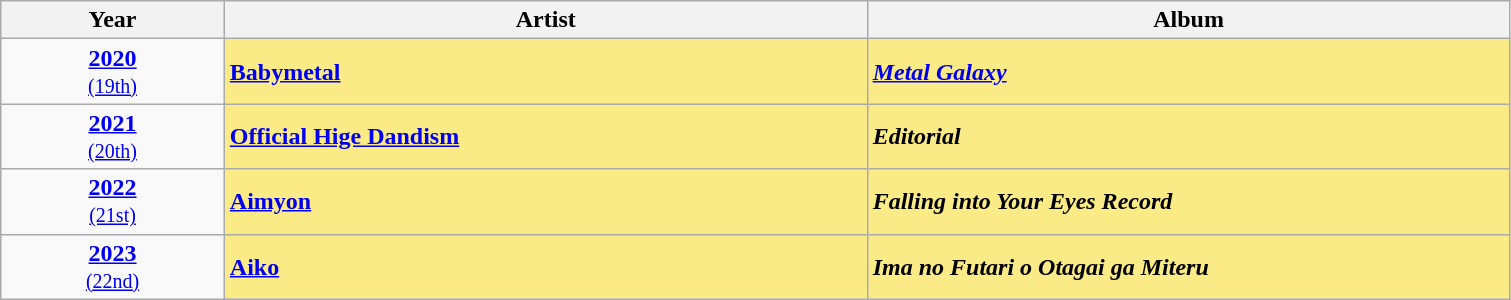<table class="sortable wikitable">
<tr>
<th width="8%">Year</th>
<th width="23%">Artist</th>
<th width="23%">Album</th>
</tr>
<tr>
<td style="text-align:center"><strong><a href='#'>2020</a></strong><br><small><a href='#'>(19th)</a></small></td>
<td style="background:#FAEB86"><strong><a href='#'>Babymetal</a></strong></td>
<td style="background:#FAEB86"><strong><em><a href='#'>Metal Galaxy</a></em></strong></td>
</tr>
<tr>
<td style="text-align:center"><strong><a href='#'>2021</a></strong><br><small><a href='#'>(20th)</a></small></td>
<td style="background:#FAEB86"><strong><a href='#'>Official Hige Dandism</a></strong></td>
<td style="background:#FAEB86"><strong><em>Editorial</em></strong></td>
</tr>
<tr>
<td style="text-align:center"><strong><a href='#'>2022</a></strong><br><small><a href='#'>(21st)</a></small></td>
<td style="background:#FAEB86"><strong><a href='#'>Aimyon</a></strong></td>
<td style="background:#FAEB86"><strong><em>Falling into Your Eyes Record</em></strong></td>
</tr>
<tr>
<td style="text-align:center"><strong><a href='#'>2023</a></strong><br><small><a href='#'>(22nd)</a></small></td>
<td style="background:#FAEB86"><strong><a href='#'>Aiko</a></strong></td>
<td style="background:#FAEB86"><strong><em>Ima no Futari o Otagai ga Miteru</em></strong></td>
</tr>
</table>
